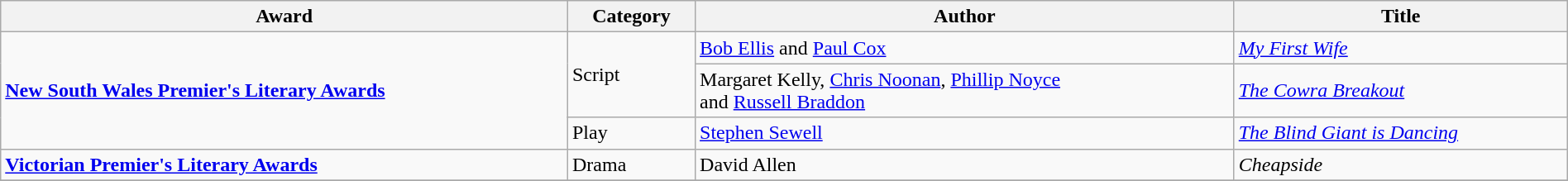<table class="wikitable" width=100%>
<tr>
<th>Award</th>
<th>Category</th>
<th>Author</th>
<th>Title</th>
</tr>
<tr>
<td rowspan=3><strong><a href='#'>New South Wales Premier's Literary Awards</a></strong></td>
<td rowspan=2>Script</td>
<td><a href='#'>Bob Ellis</a> and <a href='#'>Paul Cox</a></td>
<td><em><a href='#'>My First Wife</a></em></td>
</tr>
<tr>
<td>Margaret Kelly, <a href='#'>Chris Noonan</a>, <a href='#'>Phillip Noyce</a><br>and <a href='#'>Russell Braddon</a></td>
<td><em><a href='#'>The Cowra Breakout</a></em></td>
</tr>
<tr>
<td>Play</td>
<td><a href='#'>Stephen Sewell</a></td>
<td><em><a href='#'>The Blind Giant is Dancing</a></em></td>
</tr>
<tr>
<td><strong><a href='#'>Victorian Premier's Literary Awards</a></strong></td>
<td>Drama</td>
<td>David Allen</td>
<td><em>Cheapside</em></td>
</tr>
<tr>
</tr>
</table>
